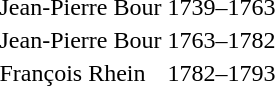<table>
<tr>
<td>Jean-Pierre Bour</td>
<td>1739–1763</td>
</tr>
<tr>
<td>Jean-Pierre Bour</td>
<td>1763–1782</td>
</tr>
<tr>
<td>François Rhein</td>
<td>1782–1793</td>
</tr>
</table>
